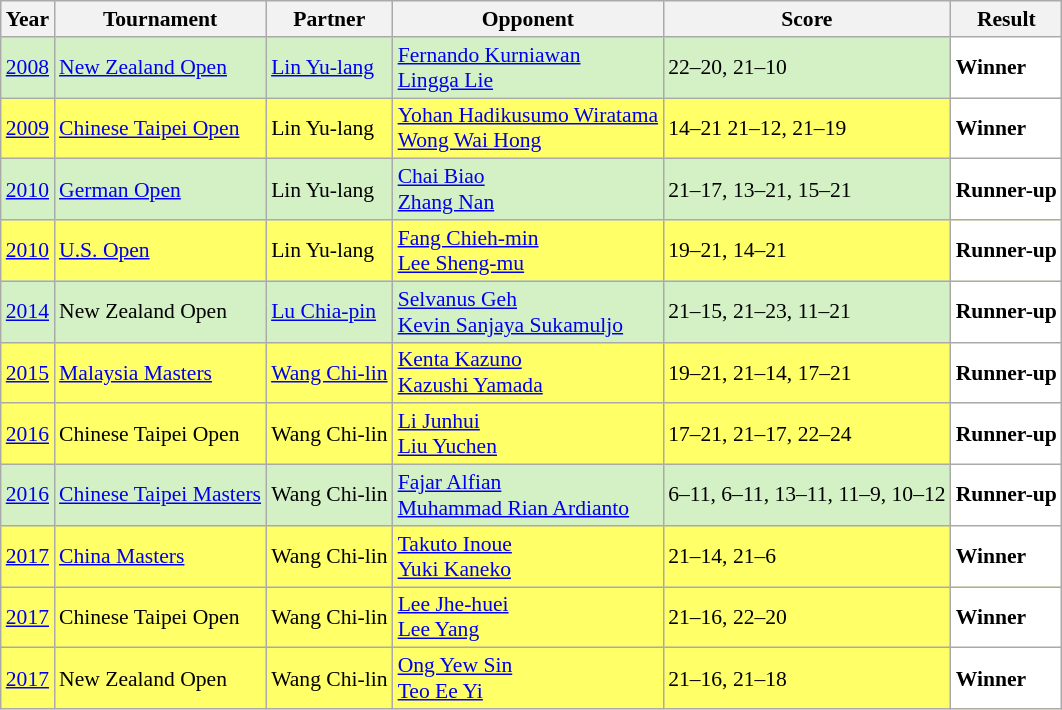<table class="sortable wikitable" style="font-size: 90%;">
<tr>
<th>Year</th>
<th>Tournament</th>
<th>Partner</th>
<th>Opponent</th>
<th>Score</th>
<th>Result</th>
</tr>
<tr style="background:#D4F1C5">
<td align="center"><a href='#'>2008</a></td>
<td align="left"><a href='#'>New Zealand Open</a></td>
<td align="left"> <a href='#'>Lin Yu-lang</a></td>
<td align="left"> <a href='#'>Fernando Kurniawan</a><br> <a href='#'>Lingga Lie</a></td>
<td align="left">22–20, 21–10</td>
<td style="text-align:left; background:white"> <strong>Winner</strong></td>
</tr>
<tr style="background:#FFFF67">
<td align="center"><a href='#'>2009</a></td>
<td align="left"><a href='#'>Chinese Taipei Open</a></td>
<td align="left"> Lin Yu-lang</td>
<td align="left"> <a href='#'>Yohan Hadikusumo Wiratama</a><br> <a href='#'>Wong Wai Hong</a></td>
<td align="left">14–21 21–12, 21–19</td>
<td style="text-align:left; background:white"> <strong>Winner</strong></td>
</tr>
<tr style="background:#D4F1C5">
<td align="center"><a href='#'>2010</a></td>
<td align="left"><a href='#'>German Open</a></td>
<td align="left"> Lin Yu-lang</td>
<td align="left"> <a href='#'>Chai Biao</a><br> <a href='#'>Zhang Nan</a></td>
<td align="left">21–17, 13–21, 15–21</td>
<td style="text-align:left; background:white"> <strong>Runner-up</strong></td>
</tr>
<tr style="background:#FFFF67">
<td align="center"><a href='#'>2010</a></td>
<td align="left"><a href='#'>U.S. Open</a></td>
<td align="left"> Lin Yu-lang</td>
<td align="left"> <a href='#'>Fang Chieh-min</a><br> <a href='#'>Lee Sheng-mu</a></td>
<td align="left">19–21, 14–21</td>
<td style="text-align:left; background:white"> <strong>Runner-up</strong></td>
</tr>
<tr style="background:#D4F1C5">
<td align="center"><a href='#'>2014</a></td>
<td align="left">New Zealand Open</td>
<td align="left"> <a href='#'>Lu Chia-pin</a></td>
<td align="left"> <a href='#'>Selvanus Geh</a><br> <a href='#'>Kevin Sanjaya Sukamuljo</a></td>
<td align="left">21–15, 21–23, 11–21</td>
<td style="text-align:left; background:white"> <strong>Runner-up</strong></td>
</tr>
<tr style="background:#FFFF67">
<td align="center"><a href='#'>2015</a></td>
<td align="left"><a href='#'>Malaysia Masters</a></td>
<td align="left"> <a href='#'>Wang Chi-lin</a></td>
<td align="left"> <a href='#'>Kenta Kazuno</a><br> <a href='#'>Kazushi Yamada</a></td>
<td align="left">19–21, 21–14, 17–21</td>
<td style="text-align:left; background:white"> <strong>Runner-up</strong></td>
</tr>
<tr style="background:#FFFF67">
<td align="center"><a href='#'>2016</a></td>
<td align="left">Chinese Taipei Open</td>
<td align="left"> Wang Chi-lin</td>
<td align="left"> <a href='#'>Li Junhui</a><br> <a href='#'>Liu Yuchen</a></td>
<td align="left">17–21, 21–17, 22–24</td>
<td style="text-align:left; background:white"> <strong>Runner-up</strong></td>
</tr>
<tr style="background:#D4F1C5">
<td align="center"><a href='#'>2016</a></td>
<td align="left"><a href='#'>Chinese Taipei Masters</a></td>
<td align="left"> Wang Chi-lin</td>
<td align="left"> <a href='#'>Fajar Alfian</a><br> <a href='#'>Muhammad Rian Ardianto</a></td>
<td align="left">6–11, 6–11, 13–11, 11–9, 10–12</td>
<td style="text-align:left; background:white"> <strong>Runner-up</strong></td>
</tr>
<tr style="background:#FFFF67">
<td align="center"><a href='#'>2017</a></td>
<td align="left"><a href='#'>China Masters</a></td>
<td align="left"> Wang Chi-lin</td>
<td align="left"> <a href='#'>Takuto Inoue</a><br> <a href='#'>Yuki Kaneko</a></td>
<td align="left">21–14, 21–6</td>
<td style="text-align:left; background:white"> <strong>Winner</strong></td>
</tr>
<tr style="background:#FFFF67">
<td align="center"><a href='#'>2017</a></td>
<td align="left">Chinese Taipei Open</td>
<td align="left"> Wang Chi-lin</td>
<td align="left"> <a href='#'>Lee Jhe-huei</a><br> <a href='#'>Lee Yang</a></td>
<td align="left">21–16, 22–20</td>
<td style="text-align:left; background:white"> <strong>Winner</strong></td>
</tr>
<tr style="background:#FFFF67">
<td align="center"><a href='#'>2017</a></td>
<td align="left">New Zealand Open</td>
<td align="left"> Wang Chi-lin</td>
<td align="left"> <a href='#'>Ong Yew Sin</a><br> <a href='#'>Teo Ee Yi</a></td>
<td align="left">21–16, 21–18</td>
<td style="text-align:left; background:white"> <strong>Winner</strong></td>
</tr>
</table>
